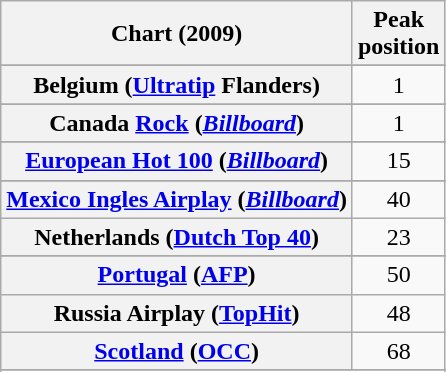<table class="wikitable sortable plainrowheaders" style="text-align:center">
<tr>
<th scope="col">Chart (2009)</th>
<th scope="col">Peak<br>position</th>
</tr>
<tr>
</tr>
<tr>
</tr>
<tr>
<th scope="row">Belgium (<a href='#'>Ultratip</a> Flanders)</th>
<td>1</td>
</tr>
<tr>
</tr>
<tr>
</tr>
<tr>
</tr>
<tr>
<th scope="row">Canada <a href='#'>Rock</a> (<em><a href='#'>Billboard</a></em>)</th>
<td>1</td>
</tr>
<tr>
</tr>
<tr>
</tr>
<tr>
<th scope="row"><a href='#'>European Hot 100</a> (<em><a href='#'>Billboard</a></em>)</th>
<td>15</td>
</tr>
<tr>
</tr>
<tr>
</tr>
<tr>
</tr>
<tr>
</tr>
<tr>
<th scope="row"><a href='#'>Mexico Ingles Airplay</a> (<em><a href='#'>Billboard</a></em>)</th>
<td>40</td>
</tr>
<tr>
<th scope="row">Netherlands (<a href='#'>Dutch Top 40</a>)</th>
<td>23</td>
</tr>
<tr>
</tr>
<tr>
</tr>
<tr>
<th scope="row"><a href='#'>Portugal</a> (<a href='#'>AFP</a>)</th>
<td>50</td>
</tr>
<tr>
<th scope="row">Russia Airplay (<a href='#'>TopHit</a>)</th>
<td>48</td>
</tr>
<tr>
<th scope="row"><a href='#'>Scotland</a> (<a href='#'>OCC</a>)</th>
<td>68</td>
</tr>
<tr>
</tr>
<tr>
</tr>
<tr>
</tr>
<tr>
</tr>
<tr>
</tr>
<tr>
</tr>
<tr>
</tr>
<tr>
</tr>
<tr>
</tr>
</table>
